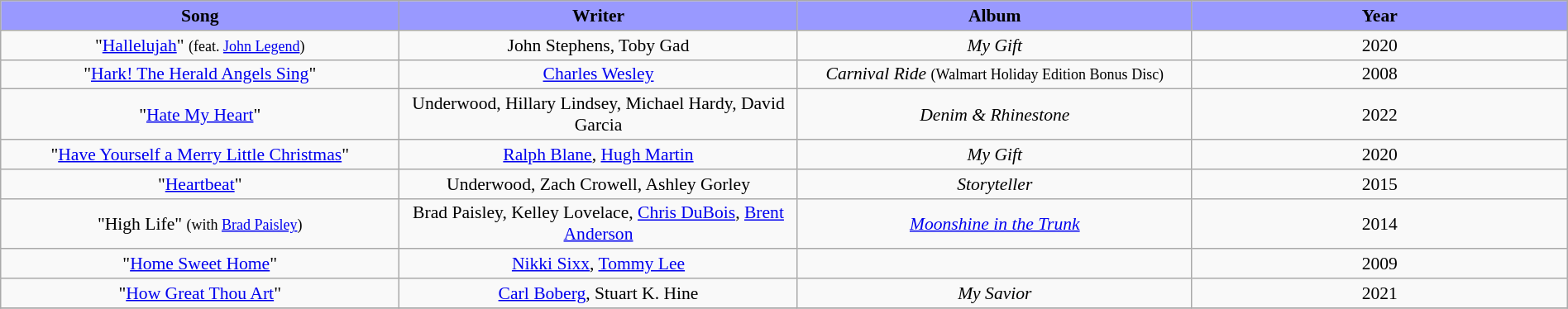<table class="wikitable" style="margin:0.5em auto; clear:both; font-size:.9em; text-align:center; width:100%">
<tr>
<th width="500" style="background: #99F;">Song</th>
<th width="500" style="background: #99F;">Writer</th>
<th width="500" style="background: #99F;">Album</th>
<th width="500" style="background: #99F;">Year</th>
</tr>
<tr>
<td>"<a href='#'>Hallelujah</a>" <small>(feat. <a href='#'>John Legend</a>)</small></td>
<td>John Stephens, Toby Gad</td>
<td><em>My Gift</em></td>
<td>2020</td>
</tr>
<tr>
<td>"<a href='#'>Hark! The Herald Angels Sing</a>"</td>
<td><a href='#'>Charles Wesley</a></td>
<td><em>Carnival Ride</em> <small>(Walmart Holiday Edition Bonus Disc)</small></td>
<td>2008</td>
</tr>
<tr>
<td>"<a href='#'>Hate My Heart</a>"</td>
<td>Underwood, Hillary Lindsey, Michael Hardy, David Garcia</td>
<td><em>Denim & Rhinestone</em></td>
<td>2022</td>
</tr>
<tr>
<td>"<a href='#'>Have Yourself a Merry Little Christmas</a>"</td>
<td><a href='#'>Ralph Blane</a>, <a href='#'>Hugh Martin</a></td>
<td><em>My Gift</em></td>
<td>2020</td>
</tr>
<tr>
<td>"<a href='#'>Heartbeat</a>"</td>
<td>Underwood, Zach Crowell, Ashley Gorley</td>
<td><em>Storyteller</em></td>
<td>2015</td>
</tr>
<tr>
<td>"High Life" <small>(with <a href='#'>Brad Paisley</a>)</small></td>
<td>Brad Paisley, Kelley Lovelace, <a href='#'>Chris DuBois</a>, <a href='#'>Brent Anderson</a></td>
<td><em><a href='#'>Moonshine in the Trunk</a></em></td>
<td>2014</td>
</tr>
<tr>
<td>"<a href='#'>Home Sweet Home</a>"</td>
<td><a href='#'>Nikki Sixx</a>, <a href='#'>Tommy Lee</a></td>
<td></td>
<td>2009</td>
</tr>
<tr>
<td>"<a href='#'>How Great Thou Art</a>"</td>
<td><a href='#'>Carl Boberg</a>, Stuart K. Hine</td>
<td><em>My Savior</em></td>
<td>2021</td>
</tr>
<tr>
</tr>
</table>
